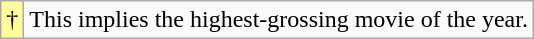<table class="wikitable">
<tr>
<td style="background-color:#FFFF99"align="center">†</td>
<td>This implies the highest-grossing movie of the year.</td>
</tr>
</table>
